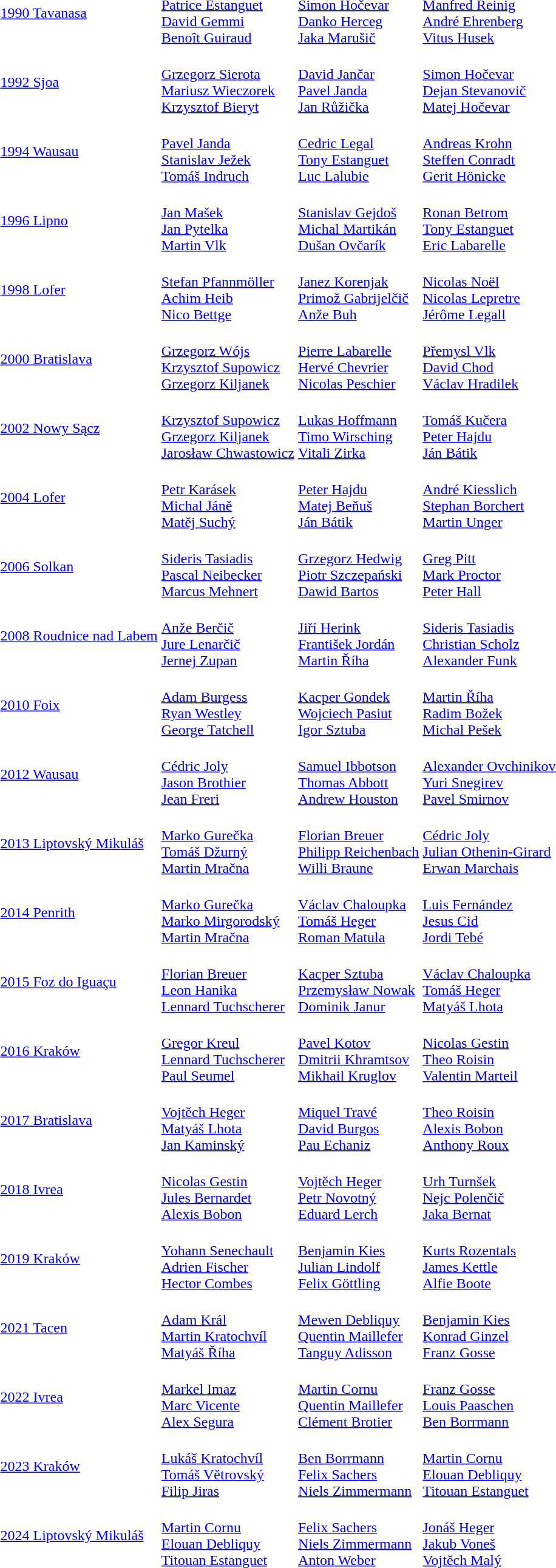<table>
<tr>
<td><a href='#'>1990 Tavanasa</a></td>
<td><br><a href='#'>Patrice Estanguet</a><br><a href='#'>David Gemmi</a><br><a href='#'>Benoît Guiraud</a></td>
<td><br><a href='#'>Simon Hočevar</a><br><a href='#'>Danko Herceg</a><br><a href='#'>Jaka Marušič</a></td>
<td><br><a href='#'>Manfred Reinig</a><br><a href='#'>André Ehrenberg</a><br><a href='#'>Vitus Husek</a></td>
</tr>
<tr>
<td><a href='#'>1992 Sjoa</a></td>
<td><br><a href='#'>Grzegorz Sierota</a><br><a href='#'>Mariusz Wieczorek</a><br><a href='#'>Krzysztof Bieryt</a></td>
<td><br><a href='#'>David Jančar</a><br><a href='#'>Pavel Janda</a><br><a href='#'>Jan Růžička</a></td>
<td><br><a href='#'>Simon Hočevar</a><br><a href='#'>Dejan Stevanovič</a><br><a href='#'>Matej Hočevar</a></td>
</tr>
<tr>
<td><a href='#'>1994 Wausau</a></td>
<td><br><a href='#'>Pavel Janda</a><br><a href='#'>Stanislav Ježek</a><br><a href='#'>Tomáš Indruch</a></td>
<td><br><a href='#'>Cedric Legal</a><br><a href='#'>Tony Estanguet</a><br><a href='#'>Luc Lalubie</a></td>
<td><br><a href='#'>Andreas Krohn</a><br><a href='#'>Steffen Conradt</a><br><a href='#'>Gerit Hönicke</a></td>
</tr>
<tr>
<td><a href='#'>1996 Lipno</a></td>
<td><br><a href='#'>Jan Mašek</a><br><a href='#'>Jan Pytelka</a><br><a href='#'>Martin Vlk</a></td>
<td><br><a href='#'>Stanislav Gejdoš</a><br><a href='#'>Michal Martikán</a><br><a href='#'>Dušan Ovčarík</a></td>
<td><br><a href='#'>Ronan Betrom</a><br><a href='#'>Tony Estanguet</a><br><a href='#'>Eric Labarelle</a></td>
</tr>
<tr>
<td><a href='#'>1998 Lofer</a></td>
<td><br><a href='#'>Stefan Pfannmöller</a><br><a href='#'>Achim Heib</a><br><a href='#'>Nico Bettge</a></td>
<td><br><a href='#'>Janez Korenjak</a><br><a href='#'>Primož Gabrijelčič</a><br><a href='#'>Anže Buh</a></td>
<td><br><a href='#'>Nicolas Noël</a><br><a href='#'>Nicolas Lepretre</a><br><a href='#'>Jérôme Legall</a></td>
</tr>
<tr>
<td><a href='#'>2000 Bratislava</a></td>
<td><br><a href='#'>Grzegorz Wójs</a><br><a href='#'>Krzysztof Supowicz</a><br><a href='#'>Grzegorz Kiljanek</a></td>
<td><br><a href='#'>Pierre Labarelle</a><br><a href='#'>Hervé Chevrier</a><br><a href='#'>Nicolas Peschier</a></td>
<td><br><a href='#'>Přemysl Vlk</a><br><a href='#'>David Chod</a><br><a href='#'>Václav Hradilek</a></td>
</tr>
<tr>
<td><a href='#'>2002 Nowy Sącz</a></td>
<td><br><a href='#'>Krzysztof Supowicz</a><br><a href='#'>Grzegorz Kiljanek</a><br><a href='#'>Jarosław Chwastowicz</a></td>
<td><br><a href='#'>Lukas Hoffmann</a><br><a href='#'>Timo Wirsching</a><br><a href='#'>Vitali Zirka</a></td>
<td><br><a href='#'>Tomáš Kučera</a><br><a href='#'>Peter Hajdu</a><br><a href='#'>Ján Bátik</a></td>
</tr>
<tr>
<td><a href='#'>2004 Lofer</a></td>
<td><br><a href='#'>Petr Karásek</a><br><a href='#'>Michal Jáně</a><br><a href='#'>Matěj Suchý</a></td>
<td><br><a href='#'>Peter Hajdu</a><br><a href='#'>Matej Beňuš</a><br><a href='#'>Ján Bátik</a></td>
<td><br><a href='#'>André Kiesslich</a><br><a href='#'>Stephan Borchert</a><br><a href='#'>Martin Unger</a></td>
</tr>
<tr>
<td><a href='#'>2006 Solkan</a></td>
<td><br><a href='#'>Sideris Tasiadis</a><br><a href='#'>Pascal Neibecker</a><br><a href='#'>Marcus Mehnert</a></td>
<td><br><a href='#'>Grzegorz Hedwig</a><br><a href='#'>Piotr Szczepański</a><br><a href='#'>Dawid Bartos</a></td>
<td><br><a href='#'>Greg Pitt</a><br><a href='#'>Mark Proctor</a><br><a href='#'>Peter Hall</a></td>
</tr>
<tr>
<td><a href='#'>2008 Roudnice nad Labem</a></td>
<td><br><a href='#'>Anže Berčič</a><br><a href='#'>Jure Lenarčič</a><br><a href='#'>Jernej Zupan</a></td>
<td><br><a href='#'>Jiří Herink</a><br><a href='#'>František Jordán</a><br><a href='#'>Martin Říha</a></td>
<td><br><a href='#'>Sideris Tasiadis</a><br><a href='#'>Christian Scholz</a><br><a href='#'>Alexander Funk</a></td>
</tr>
<tr>
<td><a href='#'>2010 Foix</a></td>
<td><br><a href='#'>Adam Burgess</a><br><a href='#'>Ryan Westley</a><br><a href='#'>George Tatchell</a></td>
<td><br><a href='#'>Kacper Gondek</a><br><a href='#'>Wojciech Pasiut</a><br><a href='#'>Igor Sztuba</a></td>
<td><br><a href='#'>Martin Říha</a><br><a href='#'>Radim Božek</a><br><a href='#'>Michal Pešek</a></td>
</tr>
<tr>
<td><a href='#'>2012 Wausau</a></td>
<td><br><a href='#'>Cédric Joly</a><br><a href='#'>Jason Brothier</a><br><a href='#'>Jean Freri</a></td>
<td><br><a href='#'>Samuel Ibbotson</a><br><a href='#'>Thomas Abbott</a><br><a href='#'>Andrew Houston</a></td>
<td><br><a href='#'>Alexander Ovchinikov</a><br><a href='#'>Yuri Snegirev</a><br><a href='#'>Pavel Smirnov</a></td>
</tr>
<tr>
<td><a href='#'>2013 Liptovský Mikuláš</a></td>
<td><br><a href='#'>Marko Gurečka</a><br><a href='#'>Tomáš Džurný</a><br><a href='#'>Martin Mračna</a></td>
<td><br><a href='#'>Florian Breuer</a><br><a href='#'>Philipp Reichenbach</a><br><a href='#'>Willi Braune</a></td>
<td><br><a href='#'>Cédric Joly</a><br><a href='#'>Julian Othenin-Girard</a><br><a href='#'>Erwan Marchais</a></td>
</tr>
<tr>
<td><a href='#'>2014 Penrith</a></td>
<td><br><a href='#'>Marko Gurečka</a><br><a href='#'>Marko Mirgorodský</a><br><a href='#'>Martin Mračna</a></td>
<td><br><a href='#'>Václav Chaloupka</a><br><a href='#'>Tomáš Heger</a><br><a href='#'>Roman Matula</a></td>
<td><br><a href='#'>Luis Fernández</a><br><a href='#'>Jesus Cid</a><br><a href='#'>Jordi Tebé</a></td>
</tr>
<tr>
<td><a href='#'>2015 Foz do Iguaçu</a></td>
<td><br><a href='#'>Florian Breuer</a><br><a href='#'>Leon Hanika</a><br><a href='#'>Lennard Tuchscherer</a></td>
<td><br><a href='#'>Kacper Sztuba</a><br><a href='#'>Przemysław Nowak</a><br><a href='#'>Dominik Janur</a></td>
<td><br><a href='#'>Václav Chaloupka</a><br><a href='#'>Tomáš Heger</a><br><a href='#'>Matyáš Lhota</a></td>
</tr>
<tr>
<td><a href='#'>2016 Kraków</a></td>
<td><br><a href='#'>Gregor Kreul</a><br><a href='#'>Lennard Tuchscherer</a><br><a href='#'>Paul Seumel</a></td>
<td><br><a href='#'>Pavel Kotov</a><br><a href='#'>Dmitrii Khramtsov</a><br><a href='#'>Mikhail Kruglov</a></td>
<td><br><a href='#'>Nicolas Gestin</a><br><a href='#'>Theo Roisin</a><br><a href='#'>Valentin Marteil</a></td>
</tr>
<tr>
<td><a href='#'>2017 Bratislava</a></td>
<td><br><a href='#'>Vojtěch Heger</a><br><a href='#'>Matyáš Lhota</a><br><a href='#'>Jan Kaminský</a></td>
<td><br><a href='#'>Miquel Travé</a><br><a href='#'>David Burgos</a><br><a href='#'>Pau Echaniz</a></td>
<td><br><a href='#'>Theo Roisin</a><br><a href='#'>Alexis Bobon</a><br><a href='#'>Anthony Roux</a></td>
</tr>
<tr>
<td><a href='#'>2018 Ivrea</a></td>
<td><br><a href='#'>Nicolas Gestin</a><br><a href='#'>Jules Bernardet</a><br><a href='#'>Alexis Bobon</a></td>
<td><br><a href='#'>Vojtěch Heger</a><br><a href='#'>Petr Novotný</a><br><a href='#'>Eduard Lerch</a></td>
<td><br><a href='#'>Urh Turnšek</a><br><a href='#'>Nejc Polenčič</a><br><a href='#'>Jaka Bernat</a></td>
</tr>
<tr>
<td><a href='#'>2019 Kraków</a></td>
<td><br><a href='#'>Yohann Senechault</a><br><a href='#'>Adrien Fischer</a><br><a href='#'>Hector Combes</a></td>
<td><br><a href='#'>Benjamin Kies</a><br><a href='#'>Julian Lindolf</a><br><a href='#'>Felix Göttling</a></td>
<td><br><a href='#'>Kurts Rozentals</a><br><a href='#'>James Kettle</a><br><a href='#'>Alfie Boote</a></td>
</tr>
<tr>
<td><a href='#'>2021 Tacen</a></td>
<td><br><a href='#'>Adam Král</a><br><a href='#'>Martin Kratochvíl</a><br><a href='#'>Matyáš Říha</a></td>
<td><br><a href='#'>Mewen Debliquy</a><br><a href='#'>Quentin Maillefer</a><br><a href='#'>Tanguy Adisson</a></td>
<td><br><a href='#'>Benjamin Kies</a><br><a href='#'>Konrad Ginzel</a><br><a href='#'>Franz Gosse</a></td>
</tr>
<tr>
<td><a href='#'>2022 Ivrea</a></td>
<td><br><a href='#'>Markel Imaz</a><br><a href='#'>Marc Vicente</a><br><a href='#'>Alex Segura</a></td>
<td><br><a href='#'>Martin Cornu</a><br><a href='#'>Quentin Maillefer</a><br><a href='#'>Clément Brotier</a></td>
<td><br><a href='#'>Franz Gosse</a><br><a href='#'>Louis Paaschen</a><br><a href='#'>Ben Borrmann</a></td>
</tr>
<tr>
<td><a href='#'>2023 Kraków</a></td>
<td><br><a href='#'>Lukáš Kratochvíl</a><br><a href='#'>Tomáš Větrovský</a><br><a href='#'>Filip Jiras</a></td>
<td><br><a href='#'>Ben Borrmann</a><br><a href='#'>Felix Sachers</a><br><a href='#'>Niels Zimmermann</a></td>
<td><br><a href='#'>Martin Cornu</a><br><a href='#'>Elouan Debliquy</a><br><a href='#'>Titouan Estanguet</a></td>
</tr>
<tr>
<td><a href='#'>2024 Liptovský Mikuláš</a></td>
<td><br><a href='#'>Martin Cornu</a><br><a href='#'>Elouan Debliquy</a><br><a href='#'>Titouan Estanguet</a></td>
<td><br><a href='#'>Felix Sachers</a><br><a href='#'>Niels Zimmermann</a><br><a href='#'>Anton Weber</a></td>
<td><br><a href='#'>Jonáš Heger</a><br><a href='#'>Jakub Voneš</a><br><a href='#'>Vojtěch Malý</a></td>
</tr>
</table>
